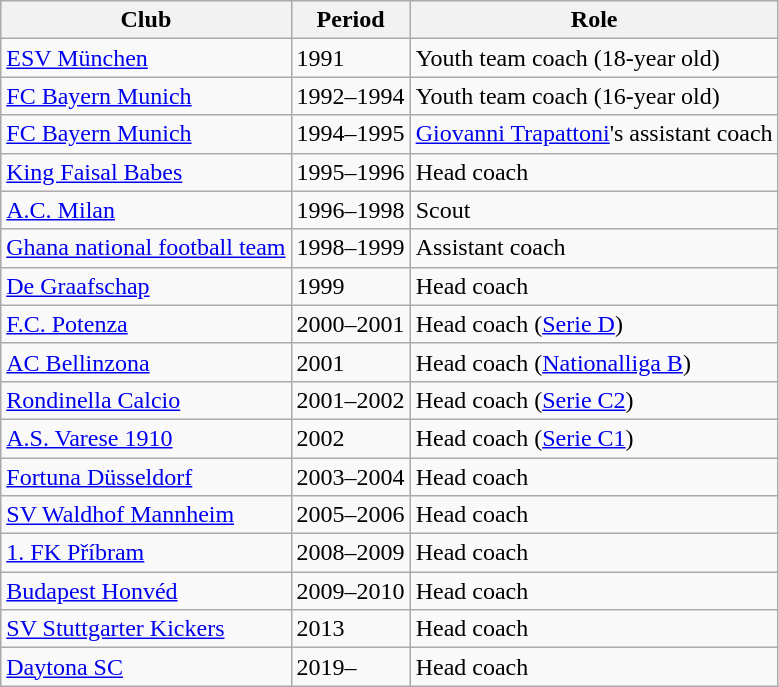<table class="wikitable">
<tr>
<th>Club</th>
<th>Period</th>
<th>Role</th>
</tr>
<tr>
<td><a href='#'>ESV München</a></td>
<td>1991</td>
<td>Youth team coach (18-year old)</td>
</tr>
<tr>
<td><a href='#'>FC Bayern Munich</a></td>
<td>1992–1994</td>
<td>Youth team coach (16-year old)</td>
</tr>
<tr>
<td><a href='#'>FC Bayern Munich</a></td>
<td>1994–1995</td>
<td><a href='#'>Giovanni Trapattoni</a>'s assistant coach</td>
</tr>
<tr>
<td><a href='#'>King Faisal Babes</a></td>
<td>1995–1996</td>
<td>Head coach</td>
</tr>
<tr>
<td><a href='#'>A.C. Milan</a></td>
<td>1996–1998</td>
<td>Scout</td>
</tr>
<tr>
<td><a href='#'>Ghana national football team</a></td>
<td>1998–1999</td>
<td>Assistant coach</td>
</tr>
<tr>
<td><a href='#'>De Graafschap</a></td>
<td>1999</td>
<td>Head coach</td>
</tr>
<tr>
<td><a href='#'>F.C. Potenza</a></td>
<td>2000–2001</td>
<td>Head coach (<a href='#'>Serie D</a>)</td>
</tr>
<tr>
<td><a href='#'>AC Bellinzona</a></td>
<td>2001</td>
<td>Head coach (<a href='#'>Nationalliga B</a>)</td>
</tr>
<tr>
<td><a href='#'>Rondinella Calcio</a></td>
<td>2001–2002</td>
<td>Head coach (<a href='#'>Serie C2</a>)</td>
</tr>
<tr>
<td><a href='#'>A.S. Varese 1910</a></td>
<td>2002</td>
<td>Head coach (<a href='#'>Serie C1</a>)</td>
</tr>
<tr>
<td><a href='#'>Fortuna Düsseldorf</a></td>
<td>2003–2004</td>
<td>Head coach</td>
</tr>
<tr>
<td><a href='#'>SV Waldhof Mannheim</a></td>
<td>2005–2006</td>
<td>Head coach</td>
</tr>
<tr>
<td><a href='#'>1. FK Příbram</a></td>
<td>2008–2009</td>
<td>Head coach</td>
</tr>
<tr>
<td><a href='#'>Budapest Honvéd</a></td>
<td>2009–2010</td>
<td>Head coach</td>
</tr>
<tr>
<td><a href='#'>SV Stuttgarter Kickers</a></td>
<td>2013</td>
<td>Head coach</td>
</tr>
<tr>
<td><a href='#'>Daytona SC</a></td>
<td>2019–</td>
<td>Head coach</td>
</tr>
</table>
